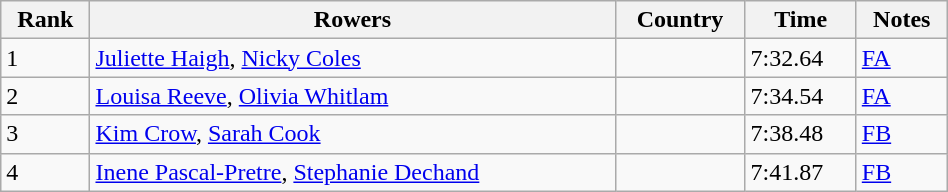<table class="wikitable sortable" width=50%>
<tr>
<th>Rank</th>
<th>Rowers</th>
<th>Country</th>
<th>Time</th>
<th>Notes</th>
</tr>
<tr>
<td>1</td>
<td><a href='#'>Juliette Haigh</a>, <a href='#'>Nicky Coles</a></td>
<td></td>
<td>7:32.64</td>
<td><a href='#'>FA</a></td>
</tr>
<tr>
<td>2</td>
<td><a href='#'>Louisa Reeve</a>, <a href='#'>Olivia Whitlam</a></td>
<td></td>
<td>7:34.54</td>
<td><a href='#'>FA</a></td>
</tr>
<tr>
<td>3</td>
<td><a href='#'>Kim Crow</a>, <a href='#'>Sarah Cook</a></td>
<td></td>
<td>7:38.48</td>
<td><a href='#'>FB</a></td>
</tr>
<tr>
<td>4</td>
<td><a href='#'>Inene Pascal-Pretre</a>, <a href='#'>Stephanie Dechand</a></td>
<td></td>
<td>7:41.87</td>
<td><a href='#'>FB</a></td>
</tr>
</table>
